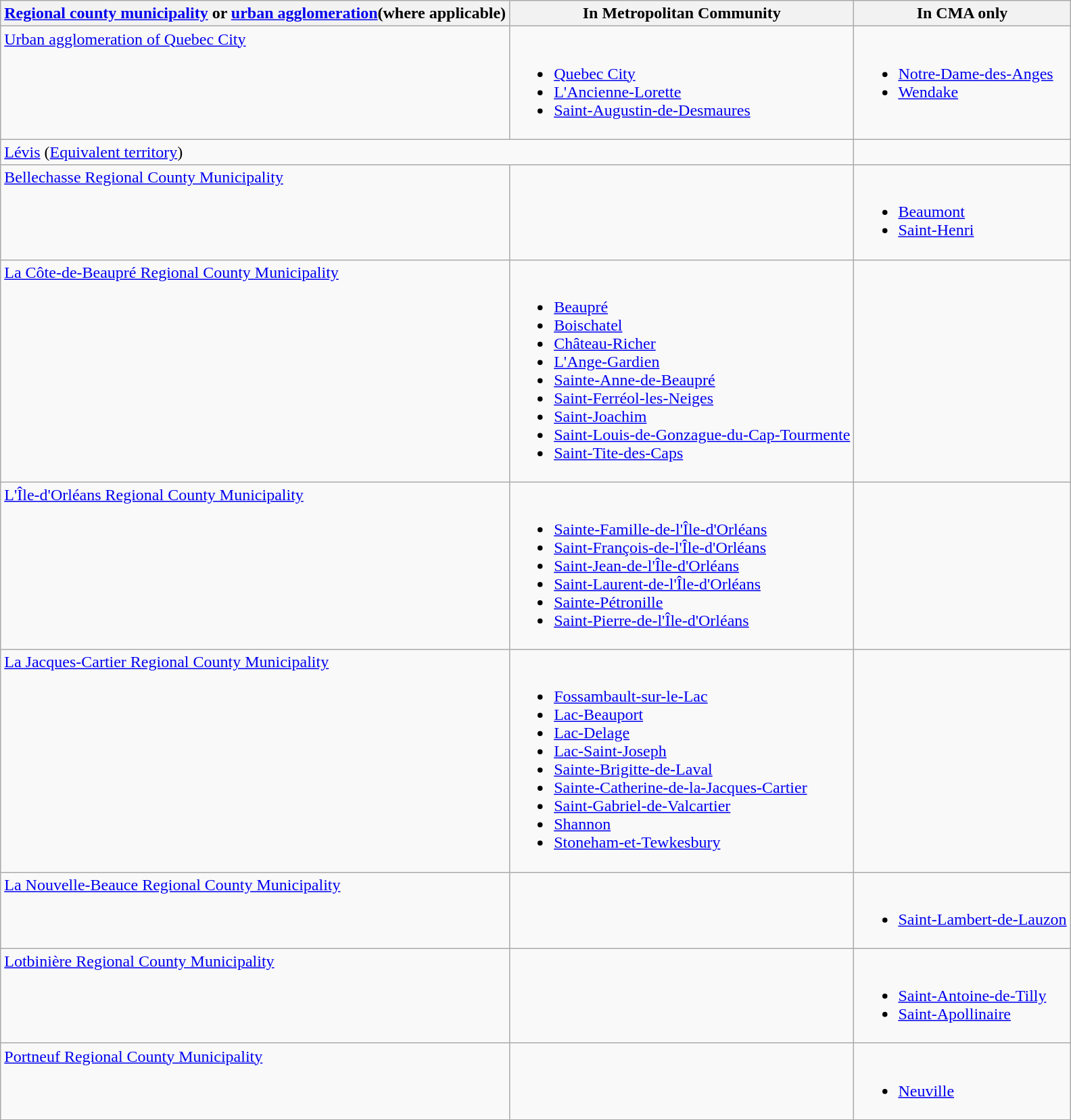<table class="wikitable">
<tr>
<th><a href='#'>Regional county municipality</a> or <a href='#'>urban agglomeration</a>(where applicable)</th>
<th>In Metropolitan Community</th>
<th>In CMA only</th>
</tr>
<tr valign = "top">
<td><a href='#'>Urban agglomeration of Quebec City</a></td>
<td><br><ul><li><a href='#'>Quebec City</a></li><li><a href='#'>L'Ancienne-Lorette</a></li><li><a href='#'>Saint-Augustin-de-Desmaures</a></li></ul></td>
<td><br><ul><li><a href='#'>Notre-Dame-des-Anges</a></li><li><a href='#'>Wendake</a></li></ul></td>
</tr>
<tr valign = "top">
<td colspan=2><a href='#'>Lévis</a> (<a href='#'>Equivalent territory</a>)</td>
<td></td>
</tr>
<tr valign = "top">
<td><a href='#'>Bellechasse Regional County Municipality</a></td>
<td></td>
<td><br><ul><li><a href='#'>Beaumont</a></li><li><a href='#'>Saint-Henri</a></li></ul></td>
</tr>
<tr valign = "top">
<td><a href='#'>La Côte-de-Beaupré Regional County Municipality</a></td>
<td><br><ul><li><a href='#'>Beaupré</a></li><li><a href='#'>Boischatel</a></li><li><a href='#'>Château-Richer</a></li><li><a href='#'>L'Ange-Gardien</a></li><li><a href='#'>Sainte-Anne-de-Beaupré</a></li><li><a href='#'>Saint-Ferréol-les-Neiges</a></li><li><a href='#'>Saint-Joachim</a></li><li><a href='#'>Saint-Louis-de-Gonzague-du-Cap-Tourmente</a></li><li><a href='#'>Saint-Tite-des-Caps</a></li></ul></td>
<td></td>
</tr>
<tr valign = "top">
<td><a href='#'>L'Île-d'Orléans Regional County Municipality</a></td>
<td><br><ul><li><a href='#'>Sainte-Famille-de-l'Île-d'Orléans</a></li><li><a href='#'>Saint-François-de-l'Île-d'Orléans</a></li><li><a href='#'>Saint-Jean-de-l'Île-d'Orléans</a></li><li><a href='#'>Saint-Laurent-de-l'Île-d'Orléans</a></li><li><a href='#'>Sainte-Pétronille</a></li><li><a href='#'>Saint-Pierre-de-l'Île-d'Orléans</a></li></ul></td>
<td></td>
</tr>
<tr valign = "top">
<td><a href='#'>La Jacques-Cartier Regional County Municipality</a></td>
<td><br><ul><li><a href='#'>Fossambault-sur-le-Lac</a></li><li><a href='#'>Lac-Beauport</a></li><li><a href='#'>Lac-Delage</a></li><li><a href='#'>Lac-Saint-Joseph</a></li><li><a href='#'>Sainte-Brigitte-de-Laval</a></li><li><a href='#'>Sainte-Catherine-de-la-Jacques-Cartier</a></li><li><a href='#'>Saint-Gabriel-de-Valcartier</a></li><li><a href='#'>Shannon</a></li><li><a href='#'>Stoneham-et-Tewkesbury</a></li></ul></td>
<td></td>
</tr>
<tr valign = "top">
<td><a href='#'>La Nouvelle-Beauce Regional County Municipality</a></td>
<td></td>
<td><br><ul><li><a href='#'>Saint-Lambert-de-Lauzon</a></li></ul></td>
</tr>
<tr valign = "top">
<td><a href='#'>Lotbinière Regional County Municipality</a></td>
<td></td>
<td><br><ul><li><a href='#'>Saint-Antoine-de-Tilly</a></li><li><a href='#'>Saint-Apollinaire</a></li></ul></td>
</tr>
<tr valign = "top">
<td><a href='#'>Portneuf Regional County Municipality</a></td>
<td></td>
<td><br><ul><li><a href='#'>Neuville</a></li></ul></td>
</tr>
</table>
